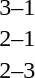<table cellspacing=1 width=70%>
<tr>
<th width=25%></th>
<th width=30%></th>
<th width=15%></th>
<th width=30%></th>
</tr>
<tr>
<td></td>
<td align=right></td>
<td align=center>3–1</td>
<td></td>
</tr>
<tr>
<td></td>
<td align=right></td>
<td align=center>2–1</td>
<td></td>
</tr>
<tr>
<td></td>
<td align=right></td>
<td align=center>2–3</td>
<td></td>
</tr>
</table>
